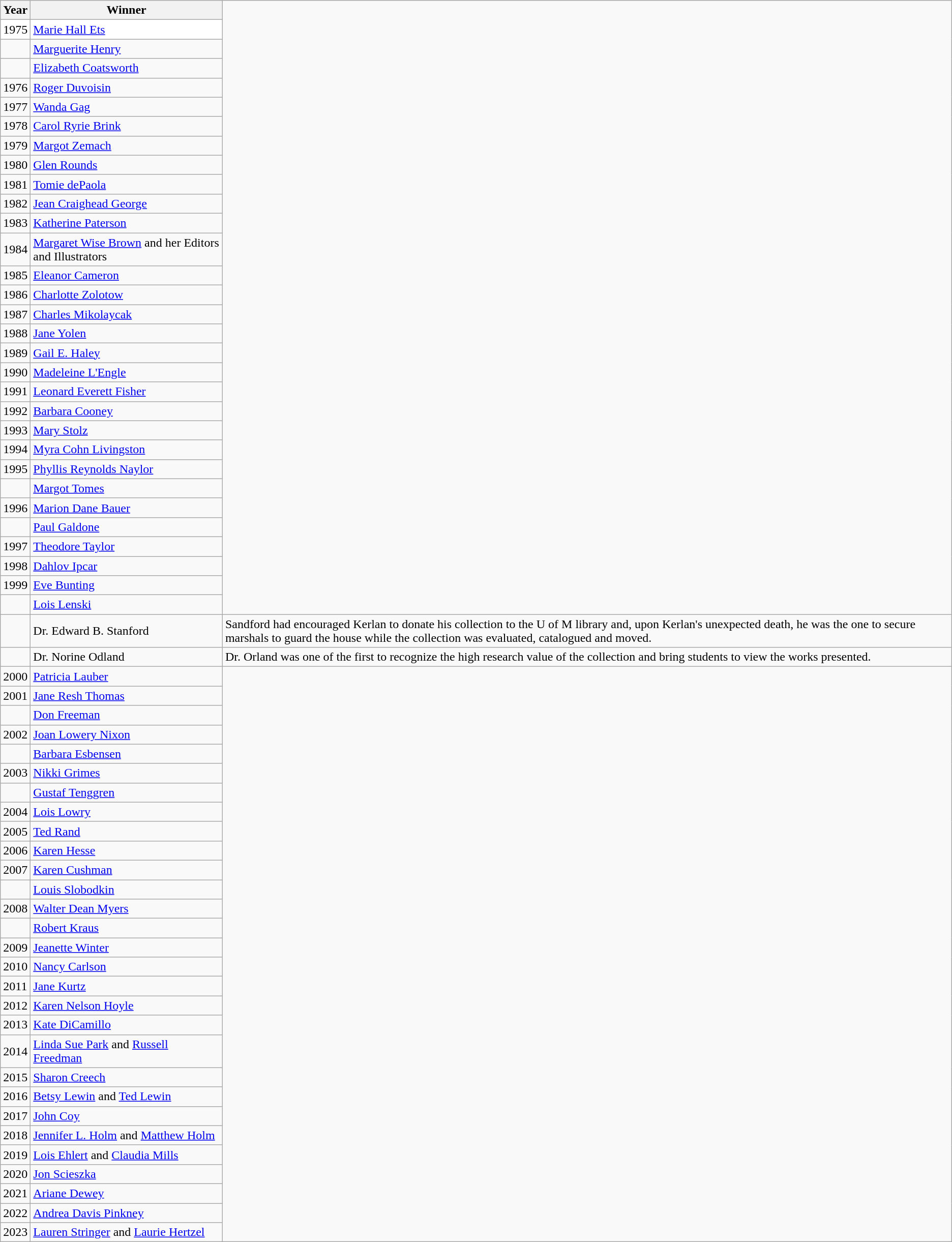<table class="wikitable">
<tr>
<th>Year</th>
<th>Winner</th>
</tr>
<tr style="background:white; color:black">
<td>1975</td>
<td><a href='#'>Marie Hall Ets</a></td>
</tr>
<tr>
<td></td>
<td><a href='#'>Marguerite Henry</a></td>
</tr>
<tr>
<td></td>
<td><a href='#'>Elizabeth Coatsworth</a></td>
</tr>
<tr>
<td>1976</td>
<td><a href='#'>Roger Duvoisin</a></td>
</tr>
<tr>
<td>1977</td>
<td><a href='#'>Wanda Gag</a></td>
</tr>
<tr>
<td>1978</td>
<td><a href='#'>Carol Ryrie Brink</a></td>
</tr>
<tr>
<td>1979</td>
<td><a href='#'>Margot Zemach</a></td>
</tr>
<tr>
<td>1980</td>
<td><a href='#'>Glen Rounds</a></td>
</tr>
<tr>
<td>1981</td>
<td><a href='#'>Tomie dePaola</a></td>
</tr>
<tr>
<td>1982</td>
<td><a href='#'>Jean Craighead George</a></td>
</tr>
<tr>
<td>1983</td>
<td><a href='#'>Katherine Paterson</a></td>
</tr>
<tr>
<td>1984</td>
<td><a href='#'>Margaret Wise Brown</a> and her Editors and Illustrators</td>
</tr>
<tr>
<td>1985</td>
<td><a href='#'>Eleanor Cameron</a></td>
</tr>
<tr>
<td>1986</td>
<td><a href='#'>Charlotte Zolotow</a></td>
</tr>
<tr>
<td>1987</td>
<td><a href='#'>Charles Mikolaycak</a></td>
</tr>
<tr>
<td>1988</td>
<td><a href='#'>Jane Yolen</a></td>
</tr>
<tr>
<td>1989</td>
<td><a href='#'>Gail E. Haley</a></td>
</tr>
<tr>
<td>1990</td>
<td><a href='#'>Madeleine L'Engle</a></td>
</tr>
<tr>
<td>1991</td>
<td><a href='#'>Leonard Everett Fisher</a></td>
</tr>
<tr>
<td>1992</td>
<td><a href='#'>Barbara Cooney</a></td>
</tr>
<tr>
<td>1993</td>
<td><a href='#'>Mary Stolz</a></td>
</tr>
<tr>
<td>1994</td>
<td><a href='#'>Myra Cohn Livingston</a></td>
</tr>
<tr>
<td>1995</td>
<td><a href='#'>Phyllis Reynolds Naylor</a></td>
</tr>
<tr>
<td></td>
<td><a href='#'>Margot Tomes</a></td>
</tr>
<tr>
<td>1996</td>
<td><a href='#'>Marion Dane Bauer</a></td>
</tr>
<tr>
<td></td>
<td><a href='#'>Paul Galdone</a></td>
</tr>
<tr>
<td>1997</td>
<td><a href='#'>Theodore Taylor</a></td>
</tr>
<tr>
<td>1998</td>
<td><a href='#'>Dahlov Ipcar</a></td>
</tr>
<tr>
<td>1999</td>
<td><a href='#'>Eve Bunting</a></td>
</tr>
<tr>
<td></td>
<td><a href='#'>Lois Lenski</a></td>
</tr>
<tr>
<td></td>
<td>Dr. Edward B. Stanford</td>
<td>Sandford had encouraged Kerlan to donate his collection to the U of M library and, upon Kerlan's unexpected death, he was the one to secure marshals to guard the house while the collection was evaluated, catalogued and moved.</td>
</tr>
<tr>
<td></td>
<td>Dr. Norine Odland</td>
<td>Dr. Orland was one of the first to recognize the high research value of the collection and bring students to view the works presented.</td>
</tr>
<tr>
<td>2000</td>
<td><a href='#'>Patricia Lauber</a></td>
</tr>
<tr>
<td>2001</td>
<td><a href='#'>Jane Resh Thomas</a></td>
</tr>
<tr>
<td></td>
<td><a href='#'>Don Freeman</a></td>
</tr>
<tr>
<td>2002</td>
<td><a href='#'>Joan Lowery Nixon</a></td>
</tr>
<tr>
<td></td>
<td><a href='#'>Barbara Esbensen</a></td>
</tr>
<tr>
<td>2003</td>
<td><a href='#'>Nikki Grimes</a></td>
</tr>
<tr>
<td></td>
<td><a href='#'>Gustaf Tenggren</a></td>
</tr>
<tr>
<td>2004</td>
<td><a href='#'>Lois Lowry</a></td>
</tr>
<tr>
<td>2005</td>
<td><a href='#'>Ted Rand</a></td>
</tr>
<tr>
<td>2006</td>
<td><a href='#'>Karen Hesse</a></td>
</tr>
<tr>
<td>2007</td>
<td><a href='#'>Karen Cushman</a></td>
</tr>
<tr>
<td></td>
<td><a href='#'>Louis Slobodkin</a></td>
</tr>
<tr>
<td>2008</td>
<td><a href='#'>Walter Dean Myers</a></td>
</tr>
<tr>
<td></td>
<td><a href='#'>Robert Kraus</a></td>
</tr>
<tr>
<td>2009</td>
<td><a href='#'>Jeanette Winter</a></td>
</tr>
<tr>
<td>2010</td>
<td><a href='#'>Nancy Carlson</a></td>
</tr>
<tr>
<td>2011</td>
<td><a href='#'>Jane Kurtz</a></td>
</tr>
<tr>
<td>2012</td>
<td><a href='#'>Karen Nelson Hoyle</a></td>
</tr>
<tr>
<td>2013</td>
<td><a href='#'>Kate DiCamillo</a></td>
</tr>
<tr>
<td>2014</td>
<td><a href='#'>Linda Sue Park</a> and <a href='#'>Russell Freedman</a></td>
</tr>
<tr>
<td>2015</td>
<td><a href='#'>Sharon Creech</a></td>
</tr>
<tr>
<td>2016</td>
<td><a href='#'>Betsy Lewin</a> and <a href='#'>Ted Lewin</a></td>
</tr>
<tr>
<td>2017</td>
<td><a href='#'>John Coy</a></td>
</tr>
<tr>
<td>2018</td>
<td><a href='#'>Jennifer L. Holm</a> and <a href='#'>Matthew Holm</a></td>
</tr>
<tr>
<td>2019</td>
<td><a href='#'>Lois Ehlert</a> and <a href='#'>Claudia Mills</a></td>
</tr>
<tr>
<td>2020</td>
<td><a href='#'>Jon Scieszka</a></td>
</tr>
<tr>
<td>2021</td>
<td><a href='#'>Ariane Dewey</a></td>
</tr>
<tr>
<td>2022</td>
<td><a href='#'>Andrea Davis Pinkney</a></td>
</tr>
<tr>
<td>2023</td>
<td><a href='#'>Lauren Stringer</a> and <a href='#'>Laurie Hertzel</a></td>
</tr>
</table>
